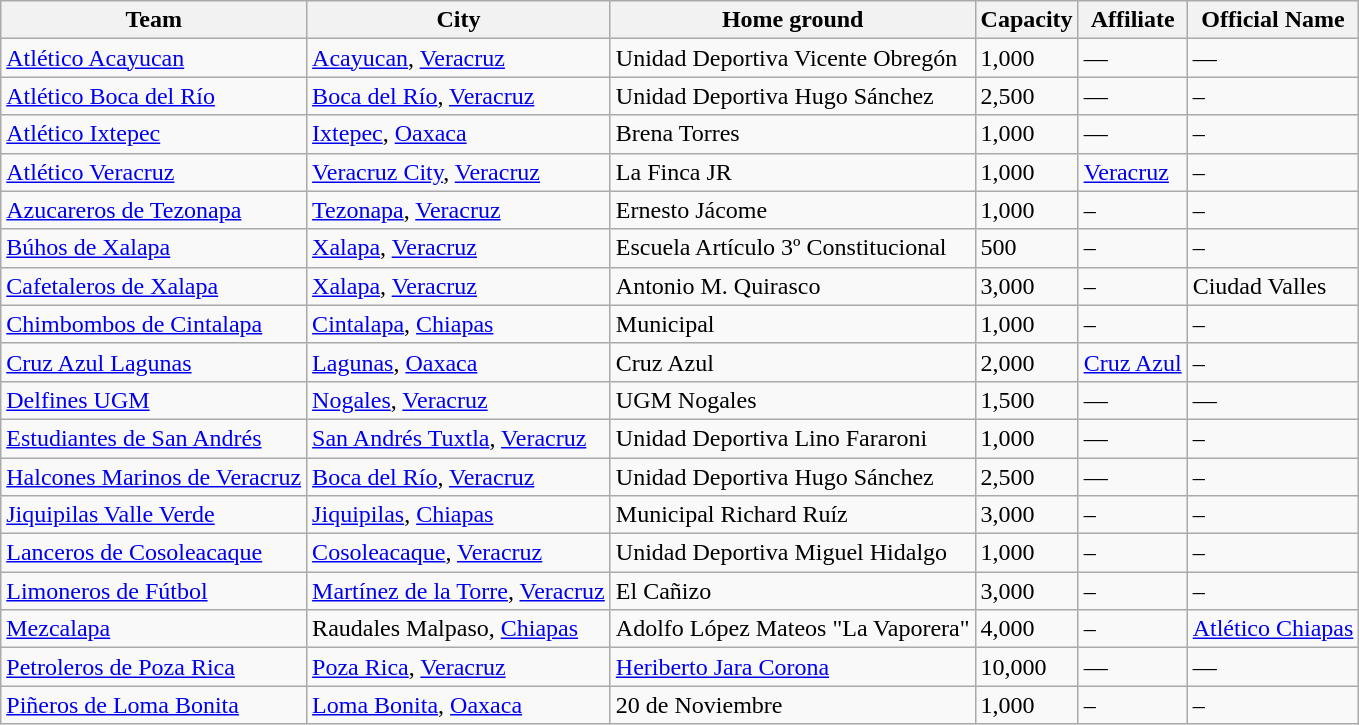<table class="wikitable sortable">
<tr>
<th>Team</th>
<th>City</th>
<th>Home ground</th>
<th>Capacity</th>
<th>Affiliate</th>
<th>Official Name</th>
</tr>
<tr>
<td><a href='#'>Atlético Acayucan</a></td>
<td><a href='#'>Acayucan</a>, <a href='#'>Veracruz</a></td>
<td>Unidad Deportiva Vicente Obregón</td>
<td>1,000</td>
<td>—</td>
<td>—</td>
</tr>
<tr>
<td><a href='#'>Atlético Boca del Río</a></td>
<td><a href='#'>Boca del Río</a>, <a href='#'>Veracruz</a></td>
<td>Unidad Deportiva Hugo Sánchez</td>
<td>2,500</td>
<td>—</td>
<td>–</td>
</tr>
<tr>
<td><a href='#'>Atlético Ixtepec</a></td>
<td><a href='#'>Ixtepec</a>, <a href='#'>Oaxaca</a></td>
<td>Brena Torres</td>
<td>1,000</td>
<td>—</td>
<td>–</td>
</tr>
<tr>
<td><a href='#'>Atlético Veracruz</a></td>
<td><a href='#'>Veracruz City</a>, <a href='#'>Veracruz</a></td>
<td>La Finca JR</td>
<td>1,000</td>
<td><a href='#'>Veracruz</a></td>
<td>–</td>
</tr>
<tr>
<td><a href='#'>Azucareros de Tezonapa</a></td>
<td><a href='#'>Tezonapa</a>, <a href='#'>Veracruz</a></td>
<td>Ernesto Jácome</td>
<td>1,000</td>
<td>–</td>
<td>–</td>
</tr>
<tr>
<td><a href='#'>Búhos de Xalapa</a></td>
<td><a href='#'>Xalapa</a>, <a href='#'>Veracruz</a></td>
<td>Escuela Artículo 3º Constitucional</td>
<td>500</td>
<td>–</td>
<td>–</td>
</tr>
<tr>
<td><a href='#'>Cafetaleros de Xalapa</a></td>
<td><a href='#'>Xalapa</a>, <a href='#'>Veracruz</a></td>
<td>Antonio M. Quirasco</td>
<td>3,000</td>
<td>–</td>
<td>Ciudad Valles</td>
</tr>
<tr>
<td><a href='#'>Chimbombos de Cintalapa</a></td>
<td><a href='#'>Cintalapa</a>, <a href='#'>Chiapas</a></td>
<td>Municipal</td>
<td>1,000</td>
<td>–</td>
<td>–</td>
</tr>
<tr>
<td><a href='#'>Cruz Azul Lagunas</a></td>
<td><a href='#'>Lagunas</a>, <a href='#'>Oaxaca</a></td>
<td>Cruz Azul</td>
<td>2,000</td>
<td><a href='#'>Cruz Azul</a></td>
<td>–</td>
</tr>
<tr>
<td><a href='#'>Delfines UGM</a></td>
<td><a href='#'>Nogales</a>, <a href='#'>Veracruz</a></td>
<td>UGM Nogales</td>
<td>1,500</td>
<td>—</td>
<td>—</td>
</tr>
<tr>
<td><a href='#'>Estudiantes de San Andrés</a></td>
<td><a href='#'>San Andrés Tuxtla</a>, <a href='#'>Veracruz</a></td>
<td>Unidad Deportiva Lino Fararoni</td>
<td>1,000</td>
<td>—</td>
<td>–</td>
</tr>
<tr>
<td><a href='#'>Halcones Marinos de Veracruz</a></td>
<td><a href='#'>Boca del Río</a>, <a href='#'>Veracruz</a></td>
<td>Unidad Deportiva Hugo Sánchez</td>
<td>2,500</td>
<td>—</td>
<td>–</td>
</tr>
<tr>
<td><a href='#'>Jiquipilas Valle Verde</a></td>
<td><a href='#'>Jiquipilas</a>, <a href='#'>Chiapas</a></td>
<td>Municipal Richard Ruíz</td>
<td>3,000</td>
<td>–</td>
<td>–</td>
</tr>
<tr>
<td><a href='#'>Lanceros de Cosoleacaque</a></td>
<td><a href='#'>Cosoleacaque</a>, <a href='#'>Veracruz</a></td>
<td>Unidad Deportiva Miguel Hidalgo</td>
<td>1,000</td>
<td>–</td>
<td>–</td>
</tr>
<tr>
<td><a href='#'>Limoneros de Fútbol</a></td>
<td><a href='#'>Martínez de la Torre</a>, <a href='#'>Veracruz</a></td>
<td>El Cañizo</td>
<td>3,000</td>
<td>–</td>
<td>–</td>
</tr>
<tr>
<td><a href='#'>Mezcalapa</a></td>
<td>Raudales Malpaso, <a href='#'>Chiapas</a></td>
<td>Adolfo López Mateos "La Vaporera"</td>
<td>4,000</td>
<td>–</td>
<td><a href='#'>Atlético Chiapas</a></td>
</tr>
<tr>
<td><a href='#'>Petroleros de Poza Rica</a></td>
<td><a href='#'>Poza Rica</a>, <a href='#'>Veracruz</a></td>
<td><a href='#'>Heriberto Jara Corona</a></td>
<td>10,000</td>
<td>—</td>
<td>—</td>
</tr>
<tr>
<td><a href='#'>Piñeros de Loma Bonita</a></td>
<td><a href='#'>Loma Bonita</a>, <a href='#'>Oaxaca</a></td>
<td>20 de Noviembre</td>
<td>1,000</td>
<td>–</td>
<td>–</td>
</tr>
</table>
